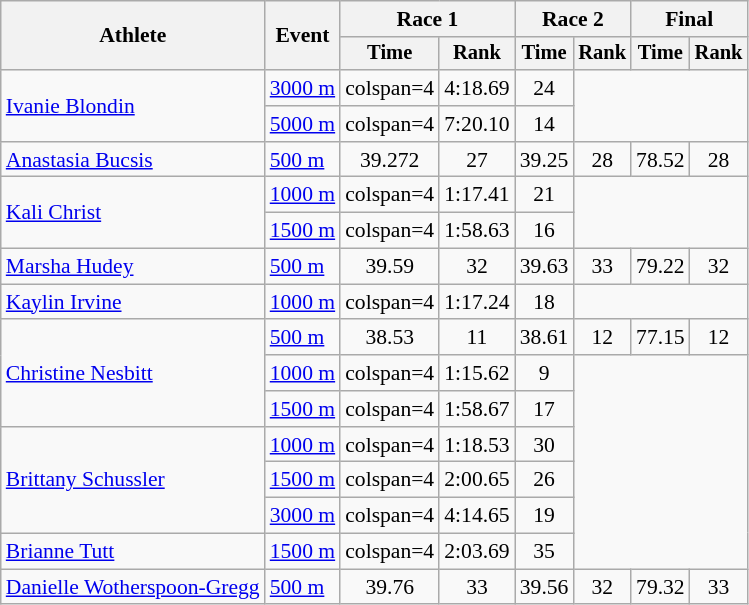<table class="wikitable" style="font-size:90%">
<tr>
<th rowspan=2>Athlete</th>
<th rowspan=2>Event</th>
<th colspan=2>Race 1</th>
<th colspan=2>Race 2</th>
<th colspan=3>Final</th>
</tr>
<tr style="font-size:95%">
<th>Time</th>
<th>Rank</th>
<th>Time</th>
<th>Rank</th>
<th>Time</th>
<th>Rank</th>
</tr>
<tr align=center>
<td align=left rowspan=2><a href='#'>Ivanie Blondin</a></td>
<td align=left><a href='#'>3000 m</a></td>
<td>colspan=4 </td>
<td>4:18.69</td>
<td>24</td>
</tr>
<tr align=center>
<td align=left><a href='#'>5000 m</a></td>
<td>colspan=4 </td>
<td>7:20.10</td>
<td>14</td>
</tr>
<tr align=center>
<td align=left><a href='#'>Anastasia Bucsis</a></td>
<td align=left><a href='#'>500 m</a></td>
<td>39.272</td>
<td>27</td>
<td>39.25</td>
<td>28</td>
<td>78.52</td>
<td>28</td>
</tr>
<tr align=center>
<td align=left rowspan=2><a href='#'>Kali Christ</a></td>
<td align=left><a href='#'>1000 m</a></td>
<td>colspan=4 </td>
<td>1:17.41</td>
<td>21</td>
</tr>
<tr align=center>
<td align=left><a href='#'>1500 m</a></td>
<td>colspan=4 </td>
<td>1:58.63</td>
<td>16</td>
</tr>
<tr align=center>
<td align=left><a href='#'>Marsha Hudey</a></td>
<td align=left><a href='#'>500 m</a></td>
<td>39.59</td>
<td>32</td>
<td>39.63</td>
<td>33</td>
<td>79.22</td>
<td>32</td>
</tr>
<tr align=center>
<td align=left><a href='#'>Kaylin Irvine</a></td>
<td align=left><a href='#'>1000 m</a></td>
<td>colspan=4 </td>
<td>1:17.24</td>
<td>18</td>
</tr>
<tr align=center>
<td align=left rowspan=3><a href='#'>Christine Nesbitt</a></td>
<td align=left><a href='#'>500 m</a></td>
<td>38.53</td>
<td>11</td>
<td>38.61</td>
<td>12</td>
<td>77.15</td>
<td>12</td>
</tr>
<tr align=center>
<td align=left><a href='#'>1000 m</a></td>
<td>colspan=4 </td>
<td>1:15.62</td>
<td>9</td>
</tr>
<tr align=center>
<td align=left><a href='#'>1500 m</a></td>
<td>colspan=4 </td>
<td>1:58.67</td>
<td>17</td>
</tr>
<tr align=center>
<td align=left rowspan=3><a href='#'>Brittany Schussler</a></td>
<td align=left><a href='#'>1000 m</a></td>
<td>colspan=4 </td>
<td>1:18.53</td>
<td>30</td>
</tr>
<tr align=center>
<td align=left><a href='#'>1500 m</a></td>
<td>colspan=4 </td>
<td>2:00.65</td>
<td>26</td>
</tr>
<tr align=center>
<td align=left><a href='#'>3000 m</a></td>
<td>colspan=4 </td>
<td>4:14.65</td>
<td>19</td>
</tr>
<tr align=center>
<td align=left><a href='#'>Brianne Tutt</a></td>
<td align=left><a href='#'>1500 m</a></td>
<td>colspan=4 </td>
<td>2:03.69</td>
<td>35</td>
</tr>
<tr align=center>
<td align=left><a href='#'>Danielle Wotherspoon-Gregg</a></td>
<td align=left><a href='#'>500 m</a></td>
<td>39.76</td>
<td>33</td>
<td>39.56</td>
<td>32</td>
<td>79.32</td>
<td>33</td>
</tr>
</table>
